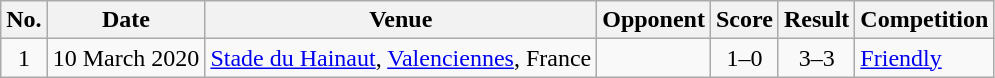<table class="wikitable sortable">
<tr>
<th scope="col">No.</th>
<th scope="col">Date</th>
<th scope="col">Venue</th>
<th scope="col">Opponent</th>
<th scope="col">Score</th>
<th scope="col">Result</th>
<th scope="col">Competition</th>
</tr>
<tr>
<td align="center">1</td>
<td>10 March 2020</td>
<td><a href='#'>Stade du Hainaut</a>, <a href='#'>Valenciennes</a>, France</td>
<td></td>
<td align="center">1–0</td>
<td align="center">3–3</td>
<td><a href='#'>Friendly</a></td>
</tr>
</table>
